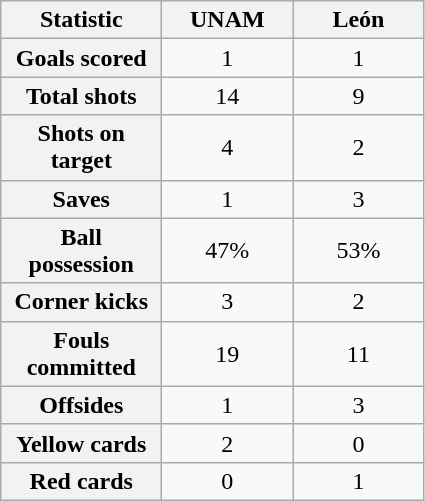<table class="wikitable plainrowheaders" style="text-align:center">
<tr>
<th scope="col" style="width:100px">Statistic</th>
<th scope="col" style="width:80px">UNAM</th>
<th scope="col" style="width:80px">León</th>
</tr>
<tr>
<th scope=row>Goals scored</th>
<td>1</td>
<td>1</td>
</tr>
<tr>
<th scope=row>Total shots</th>
<td>14</td>
<td>9</td>
</tr>
<tr>
<th scope=row>Shots on target</th>
<td>4</td>
<td>2</td>
</tr>
<tr>
<th scope=row>Saves</th>
<td>1</td>
<td>3</td>
</tr>
<tr>
<th scope=row>Ball possession</th>
<td>47%</td>
<td>53%</td>
</tr>
<tr>
<th scope=row>Corner kicks</th>
<td>3</td>
<td>2</td>
</tr>
<tr>
<th scope=row>Fouls committed</th>
<td>19</td>
<td>11</td>
</tr>
<tr>
<th scope=row>Offsides</th>
<td>1</td>
<td>3</td>
</tr>
<tr>
<th scope=row>Yellow cards</th>
<td>2</td>
<td>0</td>
</tr>
<tr>
<th scope=row>Red cards</th>
<td>0</td>
<td>1</td>
</tr>
</table>
